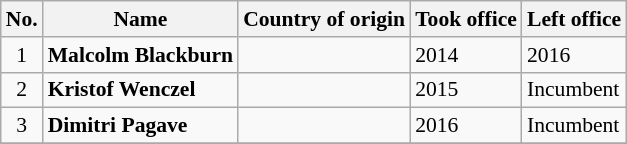<table class="wikitable" style="font-size:90%; text-align:left">
<tr>
<th>No.</th>
<th>Name</th>
<th>Country of origin</th>
<th>Took office</th>
<th>Left office</th>
</tr>
<tr>
<td align=center>1</td>
<td><strong>Malcolm Blackburn</strong></td>
<td></td>
<td>2014</td>
<td>2016</td>
</tr>
<tr>
<td align=center>2</td>
<td><strong>Kristof Wenczel</strong></td>
<td></td>
<td>2015</td>
<td>Incumbent</td>
</tr>
<tr>
<td align=center>3</td>
<td><strong>Dimitri Pagave</strong></td>
<td></td>
<td>2016</td>
<td>Incumbent</td>
</tr>
<tr>
</tr>
</table>
